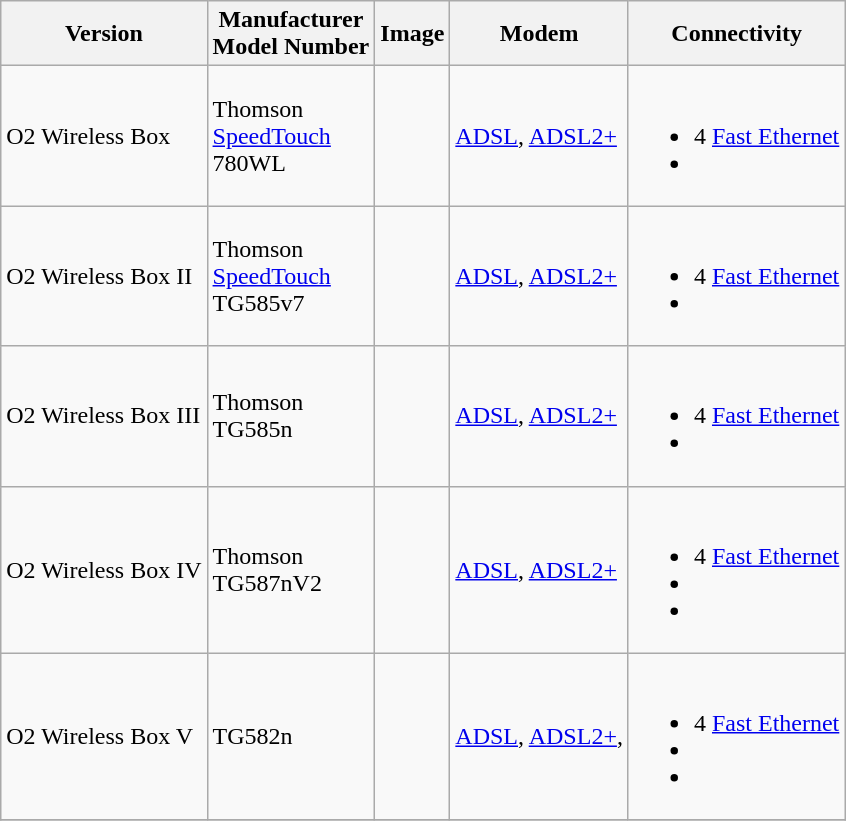<table class="wikitable">
<tr>
<th>Version</th>
<th>Manufacturer<br>Model Number</th>
<th>Image</th>
<th>Modem</th>
<th>Connectivity</th>
</tr>
<tr>
<td>O2 Wireless Box</td>
<td>Thomson <br><a href='#'>SpeedTouch</a> <br>780WL</td>
<td></td>
<td><a href='#'>ADSL</a>, <a href='#'>ADSL2+</a></td>
<td><br><ul><li>4 <a href='#'>Fast Ethernet</a></li><li></li></ul></td>
</tr>
<tr>
<td>O2 Wireless Box II</td>
<td>Thomson <br><a href='#'>SpeedTouch</a> <br>TG585v7</td>
<td></td>
<td><a href='#'>ADSL</a>, <a href='#'>ADSL2+</a></td>
<td><br><ul><li>4 <a href='#'>Fast Ethernet</a></li><li></li></ul></td>
</tr>
<tr>
<td>O2 Wireless Box III</td>
<td>Thomson <br>TG585n</td>
<td></td>
<td><a href='#'>ADSL</a>, <a href='#'>ADSL2+</a></td>
<td><br><ul><li>4 <a href='#'>Fast Ethernet</a></li><li></li></ul></td>
</tr>
<tr>
<td>O2 Wireless Box IV</td>
<td>Thomson <br>TG587nV2</td>
<td></td>
<td><a href='#'>ADSL</a>, <a href='#'>ADSL2+</a></td>
<td><br><ul><li>4 <a href='#'>Fast Ethernet</a></li><li></li><li></li></ul></td>
</tr>
<tr>
<td>O2 Wireless Box V</td>
<td>TG582n</td>
<td></td>
<td><a href='#'>ADSL</a>, <a href='#'>ADSL2+</a>,</td>
<td><br><ul><li>4 <a href='#'>Fast Ethernet</a></li><li></li><li></li></ul></td>
</tr>
<tr>
</tr>
</table>
